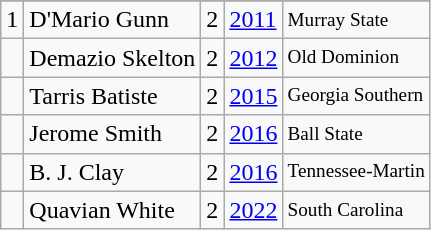<table class="wikitable">
<tr>
</tr>
<tr>
<td>1</td>
<td>D'Mario Gunn</td>
<td>2</td>
<td><a href='#'>2011</a></td>
<td style="font-size:80%;">Murray State</td>
</tr>
<tr>
<td></td>
<td>Demazio Skelton</td>
<td>2</td>
<td><a href='#'>2012</a></td>
<td style="font-size:80%;">Old Dominion</td>
</tr>
<tr>
<td></td>
<td>Tarris Batiste</td>
<td>2</td>
<td><a href='#'>2015</a></td>
<td style="font-size:80%;">Georgia Southern</td>
</tr>
<tr>
<td></td>
<td>Jerome Smith</td>
<td>2</td>
<td><a href='#'>2016</a></td>
<td style="font-size:80%;">Ball State</td>
</tr>
<tr>
<td></td>
<td>B. J. Clay</td>
<td>2</td>
<td><a href='#'>2016</a></td>
<td style="font-size:80%;">Tennessee-Martin</td>
</tr>
<tr>
<td></td>
<td>Quavian White</td>
<td>2</td>
<td><a href='#'>2022</a></td>
<td style="font-size:80%;">South Carolina</td>
</tr>
</table>
